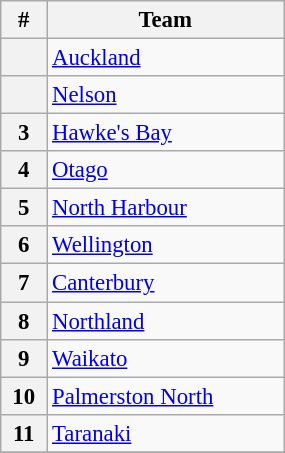<table class="wikitable" width="15%" style="font-size:95%; text-align:center">
<tr>
<th>#</th>
<th>Team</th>
</tr>
<tr>
<th></th>
<td align=left><a href='#'>Auckland</a></td>
</tr>
<tr>
<th></th>
<td align=left><a href='#'>Nelson</a></td>
</tr>
<tr>
<th>3</th>
<td align=left><a href='#'>Hawke's Bay</a></td>
</tr>
<tr>
<th>4</th>
<td align=left><a href='#'>Otago</a></td>
</tr>
<tr>
<th>5</th>
<td align=left><a href='#'>North Harbour</a></td>
</tr>
<tr>
<th>6</th>
<td align=left><a href='#'>Wellington</a></td>
</tr>
<tr>
<th>7</th>
<td align=left><a href='#'>Canterbury</a></td>
</tr>
<tr>
<th>8</th>
<td align=left><a href='#'>Northland</a></td>
</tr>
<tr>
<th>9</th>
<td align=left><a href='#'>Waikato</a></td>
</tr>
<tr>
<th>10</th>
<td align=left><a href='#'>Palmerston North</a></td>
</tr>
<tr>
<th>11</th>
<td align=left><a href='#'>Taranaki</a></td>
</tr>
<tr>
</tr>
</table>
